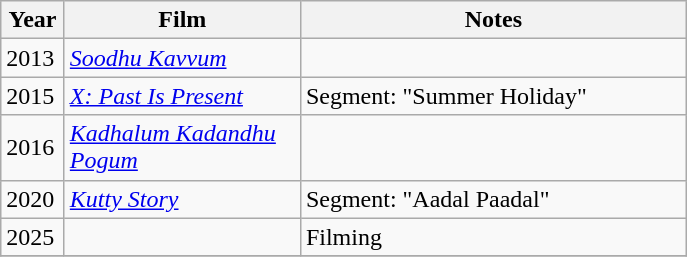<table class="wikitable sortable">
<tr>
<th rowspan="2" style="width:35px;">Year</th>
<th rowspan="2" style="width:150px;">Film</th>
<th rowspan="2" style="text-align:center; width:250px;" class="unsortable">Notes</th>
</tr>
<tr>
</tr>
<tr>
<td>2013</td>
<td><em><a href='#'>Soodhu Kavvum</a></em></td>
<td></td>
</tr>
<tr>
<td>2015</td>
<td><em><a href='#'>X: Past Is Present</a></em></td>
<td>Segment: "Summer Holiday"</td>
</tr>
<tr>
<td>2016</td>
<td><em><a href='#'>Kadhalum Kadandhu Pogum</a></em></td>
<td></td>
</tr>
<tr>
<td>2020</td>
<td><em><a href='#'>Kutty Story</a></em></td>
<td>Segment: "Aadal Paadal"</td>
</tr>
<tr>
<td>2025</td>
<td></td>
<td>Filming </td>
</tr>
<tr>
</tr>
</table>
